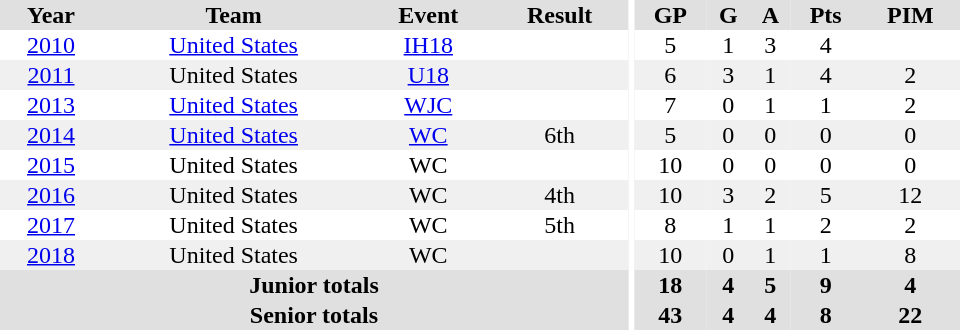<table border="0" cellpadding="1" cellspacing="0" ID="Table3" style="text-align:center; width:40em">
<tr ALIGN="center" bgcolor="#e0e0e0">
<th>Year</th>
<th>Team</th>
<th>Event</th>
<th>Result</th>
<th rowspan="99" bgcolor="#ffffff"></th>
<th>GP</th>
<th>G</th>
<th>A</th>
<th>Pts</th>
<th>PIM</th>
</tr>
<tr>
<td><a href='#'>2010</a></td>
<td><a href='#'>United States</a></td>
<td><a href='#'>IH18</a></td>
<td></td>
<td>5</td>
<td>1</td>
<td>3</td>
<td>4</td>
<td></td>
</tr>
<tr bgcolor="#f0f0f0">
<td><a href='#'>2011</a></td>
<td>United States</td>
<td><a href='#'>U18</a></td>
<td></td>
<td>6</td>
<td>3</td>
<td>1</td>
<td>4</td>
<td>2</td>
</tr>
<tr>
<td><a href='#'>2013</a></td>
<td><a href='#'>United States</a></td>
<td><a href='#'>WJC</a></td>
<td></td>
<td>7</td>
<td>0</td>
<td>1</td>
<td>1</td>
<td>2</td>
</tr>
<tr bgcolor="#f0f0f0">
<td><a href='#'>2014</a></td>
<td><a href='#'>United States</a></td>
<td><a href='#'>WC</a></td>
<td>6th</td>
<td>5</td>
<td>0</td>
<td>0</td>
<td>0</td>
<td>0</td>
</tr>
<tr>
<td><a href='#'>2015</a></td>
<td>United States</td>
<td>WC</td>
<td></td>
<td>10</td>
<td>0</td>
<td>0</td>
<td>0</td>
<td>0</td>
</tr>
<tr bgcolor="#f0f0f0">
<td><a href='#'>2016</a></td>
<td>United States</td>
<td>WC</td>
<td>4th</td>
<td>10</td>
<td>3</td>
<td>2</td>
<td>5</td>
<td>12</td>
</tr>
<tr>
<td><a href='#'>2017</a></td>
<td>United States</td>
<td>WC</td>
<td>5th</td>
<td>8</td>
<td>1</td>
<td>1</td>
<td>2</td>
<td>2</td>
</tr>
<tr bgcolor="#f0f0f0">
<td><a href='#'>2018</a></td>
<td>United States</td>
<td>WC</td>
<td></td>
<td>10</td>
<td>0</td>
<td>1</td>
<td>1</td>
<td>8</td>
</tr>
<tr bgcolor="#e0e0e0">
<th colspan=4>Junior totals</th>
<th>18</th>
<th>4</th>
<th>5</th>
<th>9</th>
<th>4</th>
</tr>
<tr bgcolor="#e0e0e0">
<th colspan=4>Senior totals</th>
<th>43</th>
<th>4</th>
<th>4</th>
<th>8</th>
<th>22</th>
</tr>
</table>
